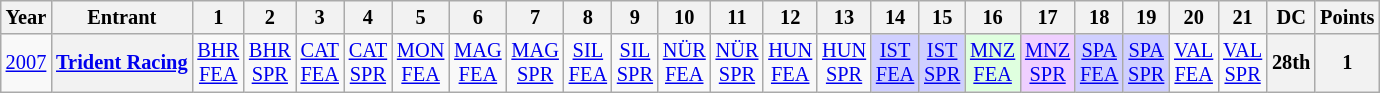<table class="wikitable" style="text-align:center; font-size:85%">
<tr>
<th>Year</th>
<th>Entrant</th>
<th>1</th>
<th>2</th>
<th>3</th>
<th>4</th>
<th>5</th>
<th>6</th>
<th>7</th>
<th>8</th>
<th>9</th>
<th>10</th>
<th>11</th>
<th>12</th>
<th>13</th>
<th>14</th>
<th>15</th>
<th>16</th>
<th>17</th>
<th>18</th>
<th>19</th>
<th>20</th>
<th>21</th>
<th>DC</th>
<th>Points</th>
</tr>
<tr>
<td><a href='#'>2007</a></td>
<th nowrap><a href='#'>Trident Racing</a></th>
<td><a href='#'>BHR<br>FEA</a></td>
<td><a href='#'>BHR<br>SPR</a></td>
<td><a href='#'>CAT<br>FEA</a></td>
<td><a href='#'>CAT<br>SPR</a></td>
<td><a href='#'>MON<br>FEA</a></td>
<td><a href='#'>MAG<br>FEA</a></td>
<td><a href='#'>MAG<br>SPR</a></td>
<td><a href='#'>SIL<br>FEA</a></td>
<td><a href='#'>SIL<br>SPR</a></td>
<td><a href='#'>NÜR<br>FEA</a></td>
<td><a href='#'>NÜR<br>SPR</a></td>
<td><a href='#'>HUN<br>FEA</a></td>
<td><a href='#'>HUN<br>SPR</a></td>
<td style="background:#CFCFFF;"><a href='#'>IST<br>FEA</a><br></td>
<td style="background:#CFCFFF;"><a href='#'>IST<br>SPR</a><br></td>
<td style="background:#DFFFDF;"><a href='#'>MNZ<br>FEA</a><br></td>
<td style="background:#EFCFFF;"><a href='#'>MNZ<br>SPR</a><br></td>
<td style="background:#CFCFFF;"><a href='#'>SPA<br>FEA</a><br></td>
<td style="background:#CFCFFF;"><a href='#'>SPA<br>SPR</a><br></td>
<td><a href='#'>VAL<br>FEA</a></td>
<td><a href='#'>VAL<br>SPR</a></td>
<th>28th</th>
<th>1</th>
</tr>
</table>
